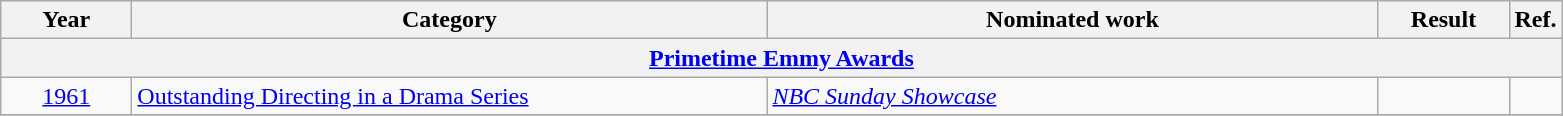<table class=wikitable>
<tr>
<th scope="col" style="width:5em;">Year</th>
<th scope="col" style="width:26em;">Category</th>
<th scope="col" style="width:25em;">Nominated work</th>
<th scope="col" style="width:5em;">Result</th>
<th>Ref.</th>
</tr>
<tr>
<th colspan=5><a href='#'>Primetime Emmy Awards</a></th>
</tr>
<tr>
<td style="text-align:center;"><a href='#'>1961</a></td>
<td><a href='#'>Outstanding Directing in a Drama Series</a></td>
<td><em><a href='#'>NBC Sunday Showcase</a></em></td>
<td></td>
<td style="text-align:center;"></td>
</tr>
<tr>
</tr>
</table>
